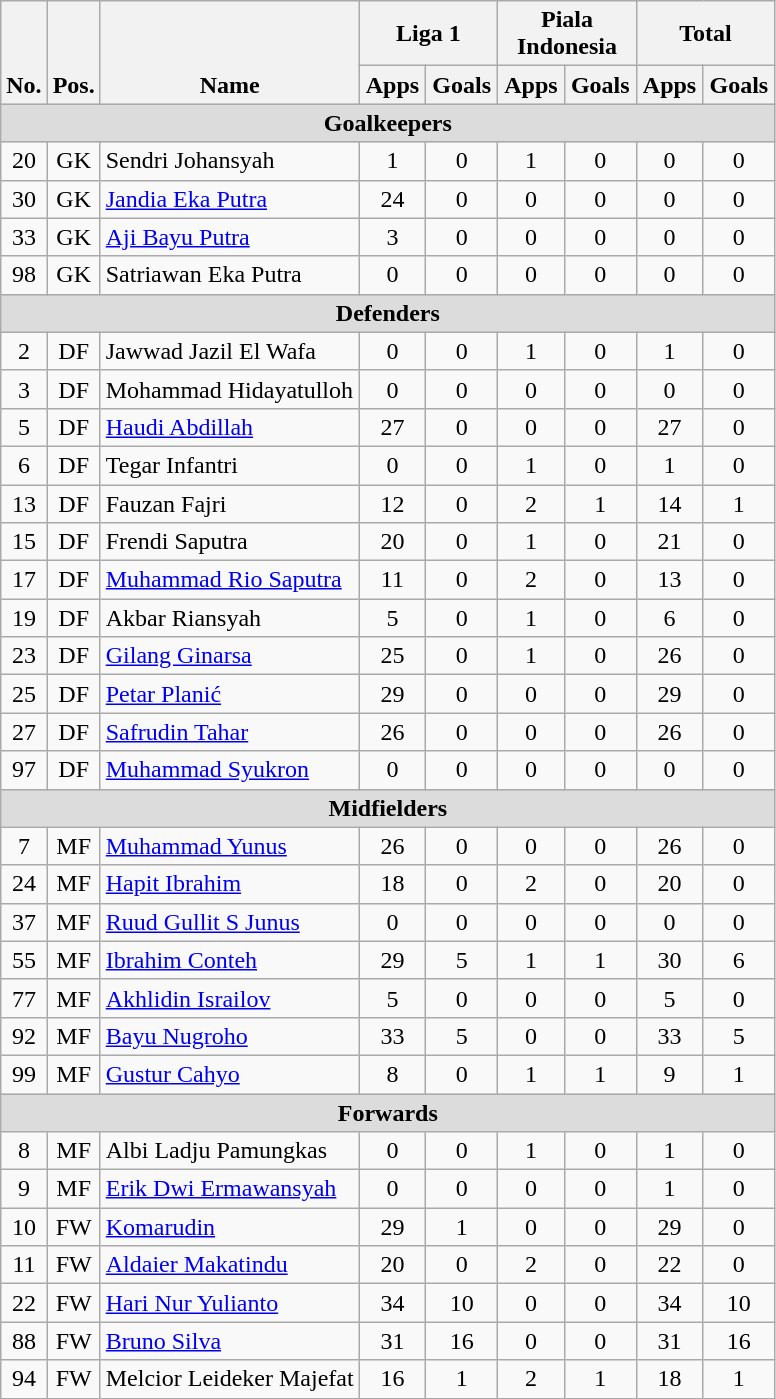<table class="wikitable" style="text-align:center">
<tr>
<th rowspan="2" style="vertical-align:bottom;">No.</th>
<th rowspan="2" style="vertical-align:bottom;">Pos.</th>
<th rowspan="2" style="vertical-align:bottom;">Name</th>
<th colspan="2" style="width:85px;">Liga 1</th>
<th colspan="2" style="width:85px;">Piala Indonesia</th>
<th colspan="2" style="width:85px;">Total</th>
</tr>
<tr>
<th>Apps</th>
<th>Goals</th>
<th>Apps</th>
<th>Goals</th>
<th>Apps</th>
<th>Goals</th>
</tr>
<tr>
<th colspan=14 style=background:#dcdcdc; text-align:center>Goalkeepers</th>
</tr>
<tr>
<td>20</td>
<td>GK</td>
<td align=left> Sendri Johansyah</td>
<td>1</td>
<td>0</td>
<td>1</td>
<td>0</td>
<td>0</td>
<td>0</td>
</tr>
<tr>
<td>30</td>
<td>GK</td>
<td align=left> <a href='#'>Jandia Eka Putra</a></td>
<td>24</td>
<td>0</td>
<td>0</td>
<td>0</td>
<td>0</td>
<td>0</td>
</tr>
<tr>
<td>33</td>
<td>GK</td>
<td align=left> <a href='#'>Aji Bayu Putra</a></td>
<td>3</td>
<td>0</td>
<td>0</td>
<td>0</td>
<td>0</td>
<td>0</td>
</tr>
<tr>
<td>98</td>
<td>GK</td>
<td align=left> Satriawan Eka Putra</td>
<td>0</td>
<td>0</td>
<td>0</td>
<td>0</td>
<td>0</td>
<td>0</td>
</tr>
<tr>
<th colspan=14 style=background:#dcdcdc; text-align:center>Defenders</th>
</tr>
<tr>
<td>2</td>
<td>DF</td>
<td align=left> Jawwad Jazil El Wafa</td>
<td>0</td>
<td>0</td>
<td>1</td>
<td>0</td>
<td>1</td>
<td>0</td>
</tr>
<tr>
<td>3</td>
<td>DF</td>
<td align=left> Mohammad Hidayatulloh</td>
<td>0</td>
<td>0</td>
<td>0</td>
<td>0</td>
<td>0</td>
<td>0</td>
</tr>
<tr>
<td>5</td>
<td>DF</td>
<td align=left> <a href='#'>Haudi Abdillah</a></td>
<td>27</td>
<td>0</td>
<td>0</td>
<td>0</td>
<td>27</td>
<td>0</td>
</tr>
<tr>
<td>6</td>
<td>DF</td>
<td align=left> Tegar Infantri</td>
<td>0</td>
<td>0</td>
<td>1</td>
<td>0</td>
<td>1</td>
<td>0</td>
</tr>
<tr>
<td>13</td>
<td>DF</td>
<td align=left> Fauzan Fajri</td>
<td>12</td>
<td>0</td>
<td>2</td>
<td>1</td>
<td>14</td>
<td>1</td>
</tr>
<tr>
<td>15</td>
<td>DF</td>
<td align=left> Frendi Saputra</td>
<td>20</td>
<td>0</td>
<td>1</td>
<td>0</td>
<td>21</td>
<td>0</td>
</tr>
<tr>
<td>17</td>
<td>DF</td>
<td align=left> <a href='#'>Muhammad Rio Saputra</a></td>
<td>11</td>
<td>0</td>
<td>2</td>
<td>0</td>
<td>13</td>
<td>0</td>
</tr>
<tr>
<td>19</td>
<td>DF</td>
<td align=left> Akbar Riansyah</td>
<td>5</td>
<td>0</td>
<td>1</td>
<td>0</td>
<td>6</td>
<td>0</td>
</tr>
<tr>
<td>23</td>
<td>DF</td>
<td align=left> <a href='#'>Gilang Ginarsa</a></td>
<td>25</td>
<td>0</td>
<td>1</td>
<td>0</td>
<td>26</td>
<td>0</td>
</tr>
<tr>
<td>25</td>
<td>DF</td>
<td align=left> <a href='#'>Petar Planić</a></td>
<td>29</td>
<td>0</td>
<td>0</td>
<td>0</td>
<td>29</td>
<td>0</td>
</tr>
<tr>
<td>27</td>
<td>DF</td>
<td align=left> <a href='#'>Safrudin Tahar</a></td>
<td>26</td>
<td>0</td>
<td>0</td>
<td>0</td>
<td>26</td>
<td>0</td>
</tr>
<tr>
<td>97</td>
<td>DF</td>
<td align=left> <a href='#'>Muhammad Syukron</a></td>
<td>0</td>
<td>0</td>
<td>0</td>
<td>0</td>
<td>0</td>
<td>0</td>
</tr>
<tr>
<th colspan=14 style=background:#dcdcdc; text-align:center>Midfielders</th>
</tr>
<tr>
<td>7</td>
<td>MF</td>
<td align=left> <a href='#'>Muhammad Yunus</a></td>
<td>26</td>
<td>0</td>
<td>0</td>
<td>0</td>
<td>26</td>
<td>0</td>
</tr>
<tr>
<td>24</td>
<td>MF</td>
<td align=left> <a href='#'>Hapit Ibrahim</a></td>
<td>18</td>
<td>0</td>
<td>2</td>
<td>0</td>
<td>20</td>
<td>0</td>
</tr>
<tr>
<td>37</td>
<td>MF</td>
<td align=left> <a href='#'>Ruud Gullit S Junus</a></td>
<td>0</td>
<td>0</td>
<td>0</td>
<td>0</td>
<td>0</td>
<td>0</td>
</tr>
<tr>
<td>55</td>
<td>MF</td>
<td align=left> <a href='#'>Ibrahim Conteh</a></td>
<td>29</td>
<td>5</td>
<td>1</td>
<td>1</td>
<td>30</td>
<td>6</td>
</tr>
<tr>
<td>77</td>
<td>MF</td>
<td align=left> <a href='#'>Akhlidin Israilov</a></td>
<td>5</td>
<td>0</td>
<td>0</td>
<td>0</td>
<td>5</td>
<td>0</td>
</tr>
<tr>
<td>92</td>
<td>MF</td>
<td align=left> <a href='#'>Bayu Nugroho</a></td>
<td>33</td>
<td>5</td>
<td>0</td>
<td>0</td>
<td>33</td>
<td>5</td>
</tr>
<tr>
<td>99</td>
<td>MF</td>
<td align=left> <a href='#'>Gustur Cahyo</a></td>
<td>8</td>
<td>0</td>
<td>1</td>
<td>1</td>
<td>9</td>
<td>1</td>
</tr>
<tr>
<th colspan=14 style=background:#dcdcdc; text-align:center>Forwards</th>
</tr>
<tr>
<td>8</td>
<td>MF</td>
<td align=left> Albi Ladju Pamungkas</td>
<td>0</td>
<td>0</td>
<td>1</td>
<td>0</td>
<td>1</td>
<td>0</td>
</tr>
<tr>
<td>9</td>
<td>MF</td>
<td align=left> <a href='#'>Erik Dwi Ermawansyah</a></td>
<td>0</td>
<td>0</td>
<td>0</td>
<td>0</td>
<td>1</td>
<td>0</td>
</tr>
<tr>
<td>10</td>
<td>FW</td>
<td align=left> <a href='#'>Komarudin</a></td>
<td>29</td>
<td>1</td>
<td>0</td>
<td>0</td>
<td>29</td>
<td>0</td>
</tr>
<tr>
<td>11</td>
<td>FW</td>
<td align=left> <a href='#'>Aldaier Makatindu</a></td>
<td>20</td>
<td>0</td>
<td>2</td>
<td>0</td>
<td>22</td>
<td>0</td>
</tr>
<tr>
<td>22</td>
<td>FW</td>
<td align=left> <a href='#'>Hari Nur Yulianto</a></td>
<td>34</td>
<td>10</td>
<td>0</td>
<td>0</td>
<td>34</td>
<td>10</td>
</tr>
<tr>
<td>88</td>
<td>FW</td>
<td align=left> <a href='#'>Bruno Silva</a></td>
<td>31</td>
<td>16</td>
<td>0</td>
<td>0</td>
<td>31</td>
<td>16</td>
</tr>
<tr>
<td>94</td>
<td>FW</td>
<td align=left> Melcior Leideker Majefat</td>
<td>16</td>
<td>1</td>
<td>2</td>
<td>1</td>
<td>18</td>
<td>1</td>
</tr>
</table>
